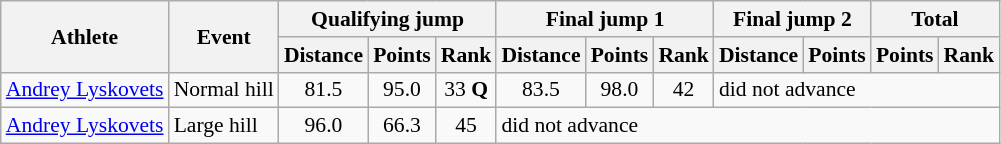<table class="wikitable" style="font-size:90%">
<tr>
<th rowspan="2">Athlete</th>
<th rowspan="2">Event</th>
<th colspan="3">Qualifying jump</th>
<th colspan="3">Final jump 1</th>
<th colspan="2">Final jump 2</th>
<th colspan="2">Total</th>
</tr>
<tr>
<th>Distance</th>
<th>Points</th>
<th>Rank</th>
<th>Distance</th>
<th>Points</th>
<th>Rank</th>
<th>Distance</th>
<th>Points</th>
<th>Points</th>
<th>Rank</th>
</tr>
<tr>
<td><a href='#'>Andrey Lyskovets</a></td>
<td>Normal hill</td>
<td align="center">81.5</td>
<td align="center">95.0</td>
<td align="center">33 <strong>Q</strong></td>
<td align="center">83.5</td>
<td align="center">98.0</td>
<td align="center">42</td>
<td colspan="4">did not advance</td>
</tr>
<tr>
<td><a href='#'>Andrey Lyskovets</a></td>
<td>Large hill</td>
<td align="center">96.0</td>
<td align="center">66.3</td>
<td align="center">45</td>
<td colspan="7">did not advance</td>
</tr>
</table>
